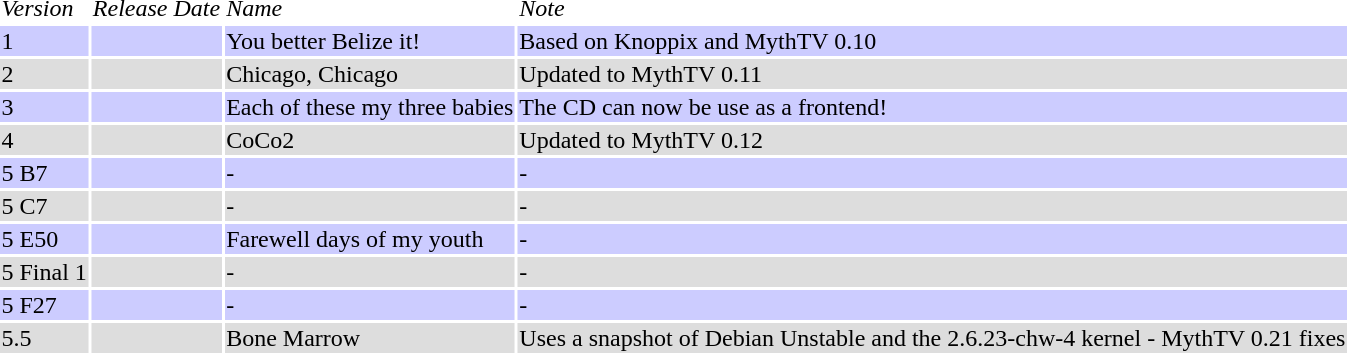<table class=toccolours>
<tr>
<td><em>Version</em></td>
<td><em>Release Date</em></td>
<td><em>Name</em></td>
<td><em>Note</em></td>
</tr>
<tr style="background:#ccccff;">
<td>1</td>
<td></td>
<td>You better Belize it!</td>
<td>Based on Knoppix  and MythTV 0.10</td>
</tr>
<tr style="background:#dddddd;">
<td>2</td>
<td></td>
<td>Chicago, Chicago</td>
<td>Updated to MythTV 0.11</td>
</tr>
<tr style="background:#ccccff;">
<td>3</td>
<td></td>
<td>Each of these my three babies</td>
<td>The CD can now be use as a frontend!</td>
</tr>
<tr style="background:#dddddd;">
<td>4</td>
<td></td>
<td>CoCo2</td>
<td>Updated to MythTV 0.12</td>
</tr>
<tr style="background:#ccccff;">
<td>5 B7</td>
<td></td>
<td>-</td>
<td>-</td>
</tr>
<tr style="background:#dddddd;">
<td>5 C7</td>
<td></td>
<td>-</td>
<td>-</td>
</tr>
<tr style="background:#ccccff;">
<td>5 E50</td>
<td></td>
<td>Farewell days of my youth</td>
<td>-</td>
</tr>
<tr style="background:#dddddd;">
<td>5 Final 1</td>
<td></td>
<td>-</td>
<td>-</td>
</tr>
<tr style="background:#ccccff;">
<td>5 F27</td>
<td></td>
<td>-</td>
<td>-</td>
</tr>
<tr style="background:#dddddd;">
<td>5.5</td>
<td></td>
<td>Bone Marrow</td>
<td>Uses a snapshot of Debian Unstable and the 2.6.23-chw-4 kernel - MythTV 0.21 fixes</td>
</tr>
</table>
